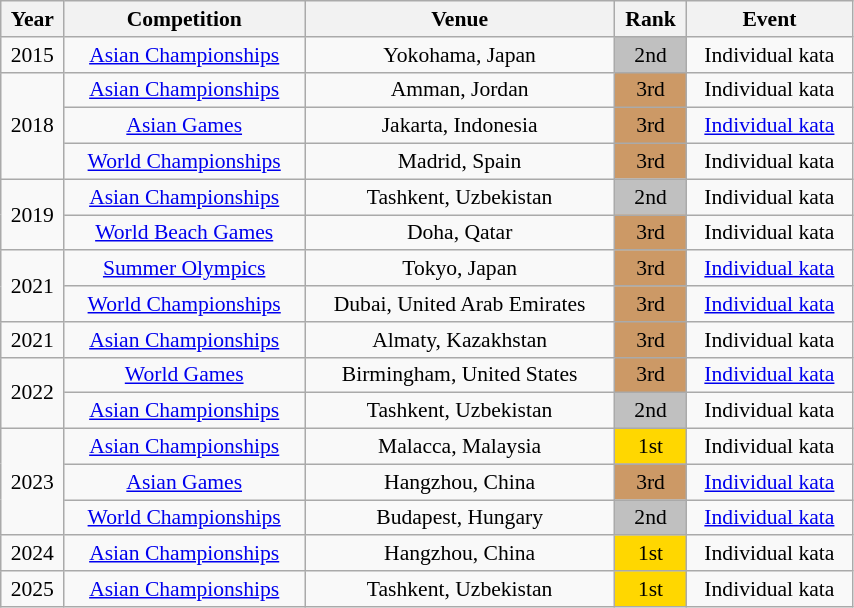<table class="wikitable sortable" width=45% style="font-size:90%; text-align:center;">
<tr>
<th>Year</th>
<th>Competition</th>
<th>Venue</th>
<th>Rank</th>
<th>Event</th>
</tr>
<tr>
<td>2015</td>
<td><a href='#'>Asian Championships</a></td>
<td>Yokohama, Japan</td>
<td bgcolor="silver">2nd</td>
<td>Individual kata</td>
</tr>
<tr>
<td rowspan=3>2018</td>
<td><a href='#'>Asian Championships</a></td>
<td>Amman, Jordan</td>
<td bgcolor="cc9966">3rd</td>
<td>Individual kata</td>
</tr>
<tr>
<td><a href='#'>Asian Games</a></td>
<td>Jakarta, Indonesia</td>
<td bgcolor="cc9966">3rd</td>
<td><a href='#'>Individual kata</a></td>
</tr>
<tr>
<td><a href='#'>World Championships</a></td>
<td>Madrid, Spain</td>
<td bgcolor="cc9966">3rd</td>
<td>Individual kata</td>
</tr>
<tr>
<td rowspan=2>2019</td>
<td><a href='#'>Asian Championships</a></td>
<td>Tashkent, Uzbekistan</td>
<td bgcolor="silver">2nd</td>
<td>Individual kata</td>
</tr>
<tr>
<td><a href='#'>World Beach Games</a></td>
<td>Doha, Qatar</td>
<td bgcolor="cc9966">3rd</td>
<td>Individual kata</td>
</tr>
<tr>
<td rowspan=2>2021</td>
<td><a href='#'>Summer Olympics</a></td>
<td>Tokyo, Japan</td>
<td bgcolor="cc9966">3rd</td>
<td><a href='#'>Individual kata</a></td>
</tr>
<tr>
<td><a href='#'>World Championships</a></td>
<td>Dubai, United Arab Emirates</td>
<td bgcolor="cc9966">3rd</td>
<td><a href='#'>Individual kata</a></td>
</tr>
<tr>
<td>2021</td>
<td><a href='#'>Asian Championships</a></td>
<td>Almaty, Kazakhstan</td>
<td bgcolor="cc9966">3rd</td>
<td>Individual kata</td>
</tr>
<tr>
<td rowspan=2>2022</td>
<td><a href='#'>World Games</a></td>
<td>Birmingham, United States</td>
<td bgcolor="cc9966">3rd</td>
<td><a href='#'>Individual kata</a></td>
</tr>
<tr>
<td><a href='#'>Asian Championships</a></td>
<td>Tashkent, Uzbekistan</td>
<td bgcolor="silver">2nd</td>
<td>Individual kata</td>
</tr>
<tr>
<td rowspan=3>2023</td>
<td><a href='#'>Asian Championships</a></td>
<td>Malacca, Malaysia</td>
<td bgcolor="gold">1st</td>
<td>Individual kata</td>
</tr>
<tr>
<td><a href='#'>Asian Games</a></td>
<td>Hangzhou, China</td>
<td bgcolor="cc9966">3rd</td>
<td><a href='#'>Individual kata</a></td>
</tr>
<tr>
<td><a href='#'>World Championships</a></td>
<td>Budapest, Hungary</td>
<td bgcolor="silver">2nd</td>
<td><a href='#'>Individual kata</a></td>
</tr>
<tr>
<td>2024</td>
<td><a href='#'>Asian Championships</a></td>
<td>Hangzhou, China</td>
<td bgcolor="gold">1st</td>
<td>Individual kata</td>
</tr>
<tr>
<td>2025</td>
<td><a href='#'>Asian Championships</a></td>
<td>Tashkent, Uzbekistan</td>
<td bgcolor="gold">1st</td>
<td>Individual kata</td>
</tr>
</table>
